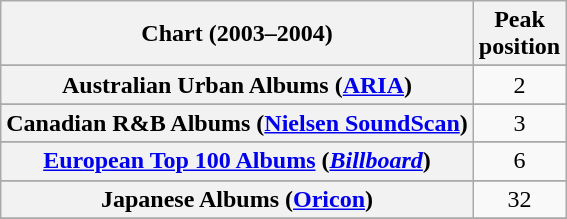<table class="wikitable sortable plainrowheaders" style="text-align:center;">
<tr>
<th>Chart (2003–2004)</th>
<th>Peak<br>position</th>
</tr>
<tr>
</tr>
<tr>
<th scope="row">Australian Urban Albums (<a href='#'>ARIA</a>)</th>
<td>2</td>
</tr>
<tr>
</tr>
<tr>
</tr>
<tr>
</tr>
<tr>
</tr>
<tr>
<th scope="row">Canadian R&B Albums (<a href='#'>Nielsen SoundScan</a>)</th>
<td>3</td>
</tr>
<tr>
</tr>
<tr>
</tr>
<tr>
<th scope="row"><a href='#'>European Top 100 Albums</a> (<em><a href='#'>Billboard</a></em>)</th>
<td>6</td>
</tr>
<tr>
</tr>
<tr>
</tr>
<tr>
</tr>
<tr>
</tr>
<tr>
</tr>
<tr>
<th scope="row">Japanese Albums (<a href='#'>Oricon</a>)</th>
<td>32</td>
</tr>
<tr>
</tr>
<tr>
</tr>
<tr>
</tr>
<tr>
</tr>
<tr>
</tr>
<tr>
</tr>
<tr>
</tr>
<tr>
</tr>
<tr>
</tr>
<tr>
</tr>
</table>
